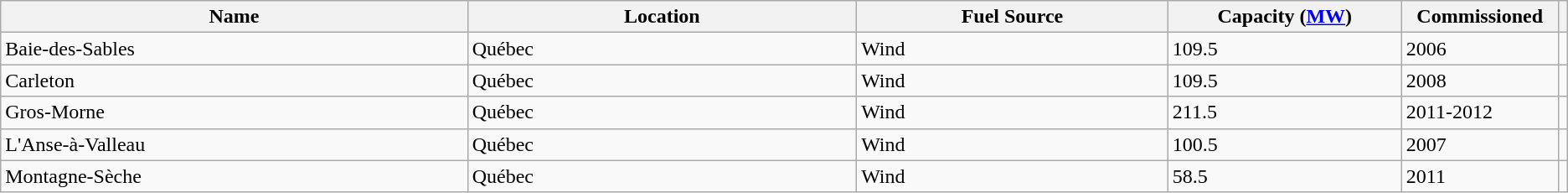<table class="wikitable sortable">
<tr>
<th width="30%">Name</th>
<th width="25%">Location</th>
<th width="20%">Fuel Source</th>
<th width="15%">Capacity (<a href='#'>MW</a>)</th>
<th width="15%">Commissioned</th>
<th width="10%"></th>
</tr>
<tr>
<td>Baie-des-Sables</td>
<td>Québec</td>
<td>Wind</td>
<td>109.5</td>
<td>2006</td>
<td></td>
</tr>
<tr>
<td>Carleton</td>
<td>Québec</td>
<td>Wind</td>
<td>109.5</td>
<td>2008</td>
<td></td>
</tr>
<tr>
<td>Gros-Morne</td>
<td>Québec</td>
<td>Wind</td>
<td>211.5</td>
<td>2011-2012</td>
<td></td>
</tr>
<tr>
<td>L'Anse-à-Valleau</td>
<td>Québec</td>
<td>Wind</td>
<td>100.5</td>
<td>2007</td>
<td></td>
</tr>
<tr>
<td>Montagne-Sèche</td>
<td>Québec</td>
<td>Wind</td>
<td>58.5</td>
<td>2011</td>
<td></td>
</tr>
</table>
